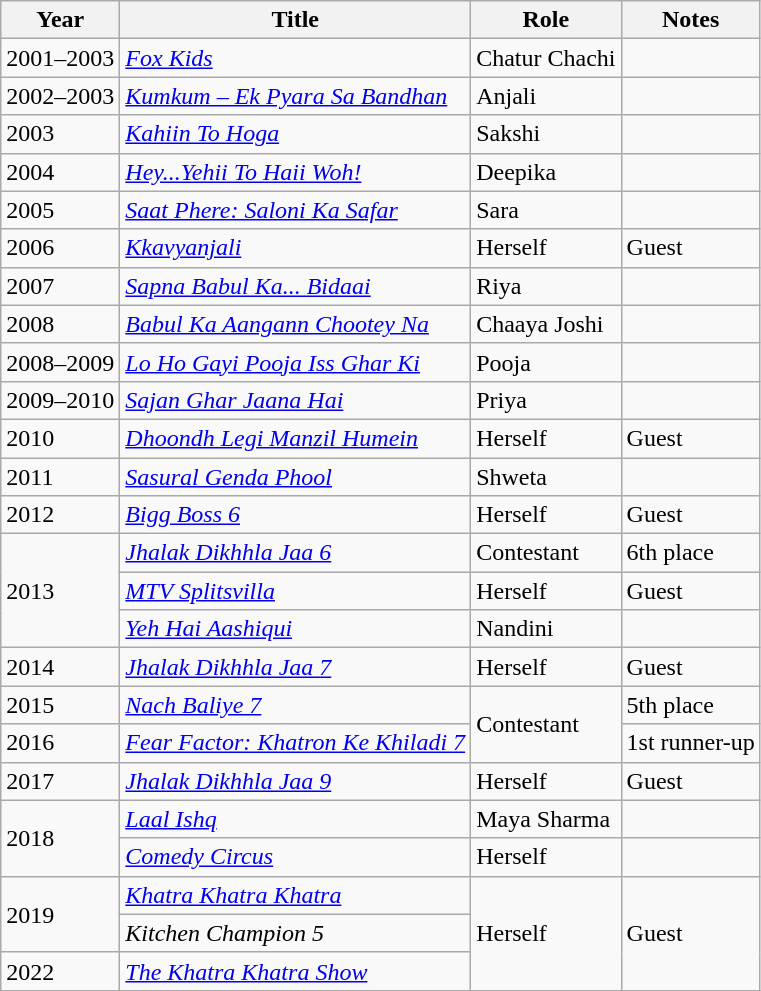<table class="wikitable">
<tr>
<th>Year</th>
<th>Title</th>
<th>Role</th>
<th>Notes</th>
</tr>
<tr>
<td>2001–2003</td>
<td><em><a href='#'>Fox Kids</a></em></td>
<td>Chatur Chachi</td>
<td></td>
</tr>
<tr>
<td>2002–2003</td>
<td><em><a href='#'>Kumkum – Ek Pyara Sa Bandhan</a></em></td>
<td>Anjali</td>
<td></td>
</tr>
<tr>
<td>2003</td>
<td><em><a href='#'>Kahiin To Hoga</a></em></td>
<td>Sakshi</td>
<td></td>
</tr>
<tr>
<td>2004</td>
<td><em><a href='#'>Hey...Yehii To Haii Woh!</a></em></td>
<td>Deepika</td>
<td></td>
</tr>
<tr>
<td>2005</td>
<td><em><a href='#'>Saat Phere: Saloni Ka Safar</a></em></td>
<td>Sara</td>
<td></td>
</tr>
<tr>
<td>2006</td>
<td><em><a href='#'>Kkavyanjali</a></em></td>
<td>Herself</td>
<td>Guest</td>
</tr>
<tr>
<td>2007</td>
<td><em><a href='#'>Sapna Babul Ka... Bidaai</a></em></td>
<td>Riya</td>
<td></td>
</tr>
<tr>
<td>2008</td>
<td><em><a href='#'>Babul Ka Aangann Chootey Na</a></em></td>
<td>Chaaya Joshi</td>
<td></td>
</tr>
<tr>
<td>2008–2009</td>
<td><em><a href='#'>Lo Ho Gayi Pooja Iss Ghar Ki</a></em></td>
<td>Pooja</td>
<td></td>
</tr>
<tr>
<td>2009–2010</td>
<td><em><a href='#'>Sajan Ghar Jaana Hai</a></em></td>
<td>Priya</td>
<td></td>
</tr>
<tr>
<td>2010</td>
<td><em><a href='#'>Dhoondh Legi Manzil Humein</a></em></td>
<td>Herself</td>
<td>Guest</td>
</tr>
<tr>
<td>2011</td>
<td><em><a href='#'>Sasural Genda Phool</a></em></td>
<td>Shweta</td>
<td></td>
</tr>
<tr>
<td>2012</td>
<td><em><a href='#'>Bigg Boss 6</a></em></td>
<td>Herself</td>
<td>Guest</td>
</tr>
<tr>
<td rowspan="3">2013</td>
<td><em><a href='#'>Jhalak Dikhhla Jaa 6</a></em></td>
<td>Contestant</td>
<td>6th place</td>
</tr>
<tr>
<td><em><a href='#'>MTV Splitsvilla</a></em></td>
<td>Herself</td>
<td>Guest</td>
</tr>
<tr>
<td><em><a href='#'>Yeh Hai Aashiqui</a></em></td>
<td>Nandini</td>
<td></td>
</tr>
<tr>
<td>2014</td>
<td><em><a href='#'>Jhalak Dikhhla Jaa 7</a></em></td>
<td>Herself</td>
<td>Guest</td>
</tr>
<tr>
<td>2015</td>
<td><em><a href='#'>Nach Baliye 7</a></em></td>
<td rowspan="2">Contestant</td>
<td>5th place</td>
</tr>
<tr>
<td>2016</td>
<td><em><a href='#'>Fear Factor: Khatron Ke Khiladi 7</a></em></td>
<td>1st runner-up</td>
</tr>
<tr>
<td>2017</td>
<td><em><a href='#'>Jhalak Dikhhla Jaa 9</a></em></td>
<td>Herself</td>
<td>Guest</td>
</tr>
<tr>
<td rowspan="2">2018</td>
<td><em><a href='#'>Laal Ishq</a></em></td>
<td>Maya Sharma</td>
<td></td>
</tr>
<tr>
<td><em><a href='#'>Comedy Circus</a></em></td>
<td>Herself</td>
<td></td>
</tr>
<tr>
<td rowspan="2">2019</td>
<td><em><a href='#'>Khatra Khatra Khatra</a></em></td>
<td rowspan="3">Herself</td>
<td rowspan="3">Guest</td>
</tr>
<tr>
<td><em>Kitchen Champion 5</em></td>
</tr>
<tr>
<td>2022</td>
<td><em><a href='#'> The Khatra Khatra Show</a></em></td>
</tr>
</table>
